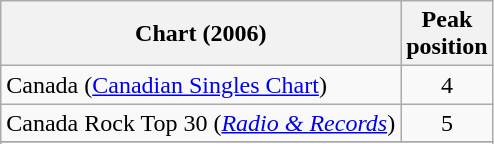<table class="wikitable sortable">
<tr>
<th>Chart (2006)</th>
<th>Peak<br>position</th>
</tr>
<tr>
<td>Canada (<a href='#'>Canadian Singles Chart</a>)</td>
<td align="center">4</td>
</tr>
<tr>
<td>Canada Rock Top 30 (<em><a href='#'>Radio & Records</a></em>)</td>
<td align="center">5</td>
</tr>
<tr>
</tr>
<tr>
</tr>
<tr>
</tr>
</table>
